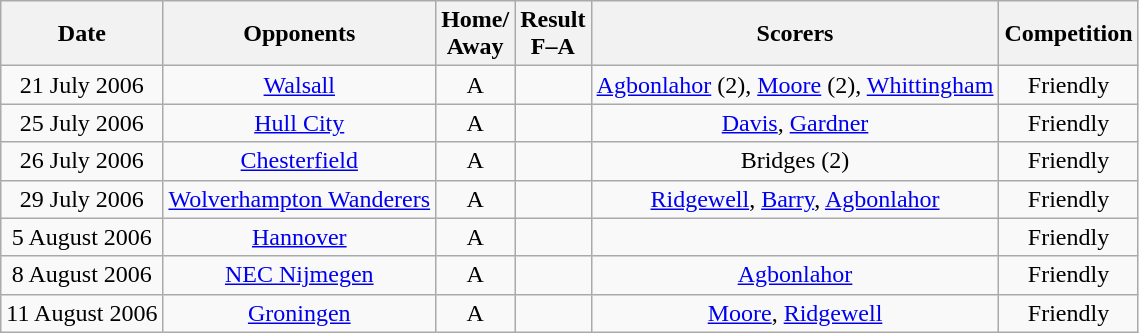<table class="wikitable" style="text-align:center">
<tr>
<th>Date</th>
<th>Opponents</th>
<th>Home/<br>Away</th>
<th>Result<br>F–A</th>
<th>Scorers</th>
<th>Competition</th>
</tr>
<tr>
<td>21 July 2006</td>
<td><a href='#'>Walsall</a></td>
<td>A</td>
<td></td>
<td><a href='#'>Agbonlahor</a> (2), <a href='#'>Moore</a> (2), <a href='#'>Whittingham</a></td>
<td>Friendly</td>
</tr>
<tr>
<td>25 July 2006</td>
<td><a href='#'>Hull City</a></td>
<td>A</td>
<td></td>
<td><a href='#'>Davis</a>, <a href='#'>Gardner</a></td>
<td>Friendly</td>
</tr>
<tr>
<td>26 July 2006</td>
<td><a href='#'>Chesterfield</a></td>
<td>A</td>
<td></td>
<td>Bridges (2)</td>
<td>Friendly</td>
</tr>
<tr>
<td>29 July 2006</td>
<td><a href='#'>Wolverhampton Wanderers</a></td>
<td>A</td>
<td></td>
<td><a href='#'>Ridgewell</a>, <a href='#'>Barry</a>, <a href='#'>Agbonlahor</a></td>
<td>Friendly</td>
</tr>
<tr>
<td>5 August 2006</td>
<td><a href='#'>Hannover</a> </td>
<td>A</td>
<td></td>
<td></td>
<td>Friendly</td>
</tr>
<tr>
<td>8 August 2006</td>
<td><a href='#'>NEC Nijmegen</a> </td>
<td>A</td>
<td></td>
<td><a href='#'>Agbonlahor</a></td>
<td>Friendly</td>
</tr>
<tr>
<td>11 August 2006</td>
<td><a href='#'>Groningen</a> </td>
<td>A</td>
<td></td>
<td><a href='#'>Moore</a>, <a href='#'>Ridgewell</a></td>
<td>Friendly</td>
</tr>
</table>
